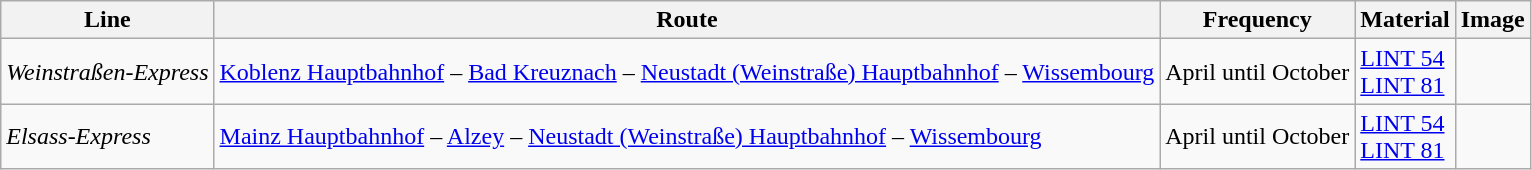<table class="wikitable sortable" style>
<tr>
<th>Line</th>
<th>Route</th>
<th>Frequency</th>
<th>Material</th>
<th>Image</th>
</tr>
<tr>
<td><em>Weinstraßen-Express</em></td>
<td><a href='#'>Koblenz Hauptbahnhof</a> – <a href='#'>Bad Kreuznach</a> – <a href='#'>Neustadt (Weinstraße) Hauptbahnhof</a> – <a href='#'>Wissembourg</a></td>
<td>April until October</td>
<td><a href='#'>LINT 54</a><br><a href='#'>LINT 81</a></td>
<td></td>
</tr>
<tr>
<td><em>Elsass-Express</em></td>
<td><a href='#'>Mainz Hauptbahnhof</a> – <a href='#'>Alzey</a> – <a href='#'>Neustadt (Weinstraße) Hauptbahnhof</a> – <a href='#'>Wissembourg</a></td>
<td>April until October</td>
<td><a href='#'>LINT 54</a><br><a href='#'>LINT 81</a></td>
<td></td>
</tr>
</table>
